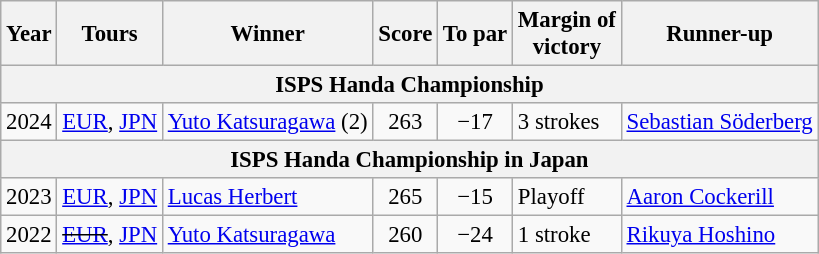<table class="wikitable" style="font-size:95%">
<tr>
<th>Year</th>
<th>Tours</th>
<th>Winner</th>
<th>Score</th>
<th>To par</th>
<th>Margin of<br>victory</th>
<th>Runner-up</th>
</tr>
<tr>
<th colspan=7>ISPS Handa Championship</th>
</tr>
<tr>
<td>2024</td>
<td><a href='#'>EUR</a>, <a href='#'>JPN</a></td>
<td> <a href='#'>Yuto Katsuragawa</a> (2)</td>
<td align=center>263</td>
<td align=center>−17</td>
<td>3 strokes</td>
<td> <a href='#'>Sebastian Söderberg</a></td>
</tr>
<tr>
<th colspan=7>ISPS Handa Championship in Japan</th>
</tr>
<tr>
<td>2023</td>
<td><a href='#'>EUR</a>, <a href='#'>JPN</a></td>
<td> <a href='#'>Lucas Herbert</a></td>
<td align=center>265</td>
<td align=center>−15</td>
<td>Playoff</td>
<td> <a href='#'>Aaron Cockerill</a></td>
</tr>
<tr>
<td>2022</td>
<td><s><a href='#'>EUR</a></s>, <a href='#'>JPN</a></td>
<td> <a href='#'>Yuto Katsuragawa</a></td>
<td align=center>260</td>
<td align=center>−24</td>
<td>1 stroke</td>
<td> <a href='#'>Rikuya Hoshino</a></td>
</tr>
</table>
